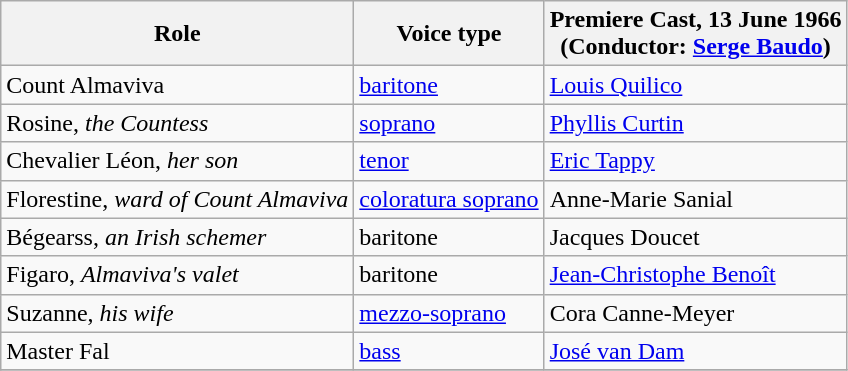<table class="wikitable">
<tr>
<th>Role</th>
<th>Voice type</th>
<th>Premiere Cast, 13 June 1966 <br>(Conductor: <a href='#'>Serge Baudo</a>)</th>
</tr>
<tr>
<td>Count Almaviva</td>
<td><a href='#'>baritone</a></td>
<td><a href='#'>Louis Quilico</a></td>
</tr>
<tr>
<td>Rosine, <em>the Countess</em></td>
<td><a href='#'>soprano</a></td>
<td><a href='#'>Phyllis Curtin</a></td>
</tr>
<tr>
<td>Chevalier Léon, <em>her son</em></td>
<td><a href='#'>tenor</a></td>
<td><a href='#'>Eric Tappy</a></td>
</tr>
<tr>
<td>Florestine, <em>ward of Count Almaviva</em></td>
<td><a href='#'>coloratura soprano</a></td>
<td>Anne-Marie Sanial</td>
</tr>
<tr>
<td>Bégearss, <em>an Irish schemer</em></td>
<td>baritone</td>
<td>Jacques Doucet</td>
</tr>
<tr>
<td>Figaro, <em>Almaviva's valet</em></td>
<td>baritone</td>
<td><a href='#'>Jean-Christophe Benoît</a></td>
</tr>
<tr>
<td>Suzanne, <em>his wife</em></td>
<td><a href='#'>mezzo-soprano</a></td>
<td>Cora Canne-Meyer</td>
</tr>
<tr>
<td>Master Fal</td>
<td><a href='#'>bass</a></td>
<td><a href='#'>José van Dam</a></td>
</tr>
<tr>
</tr>
</table>
